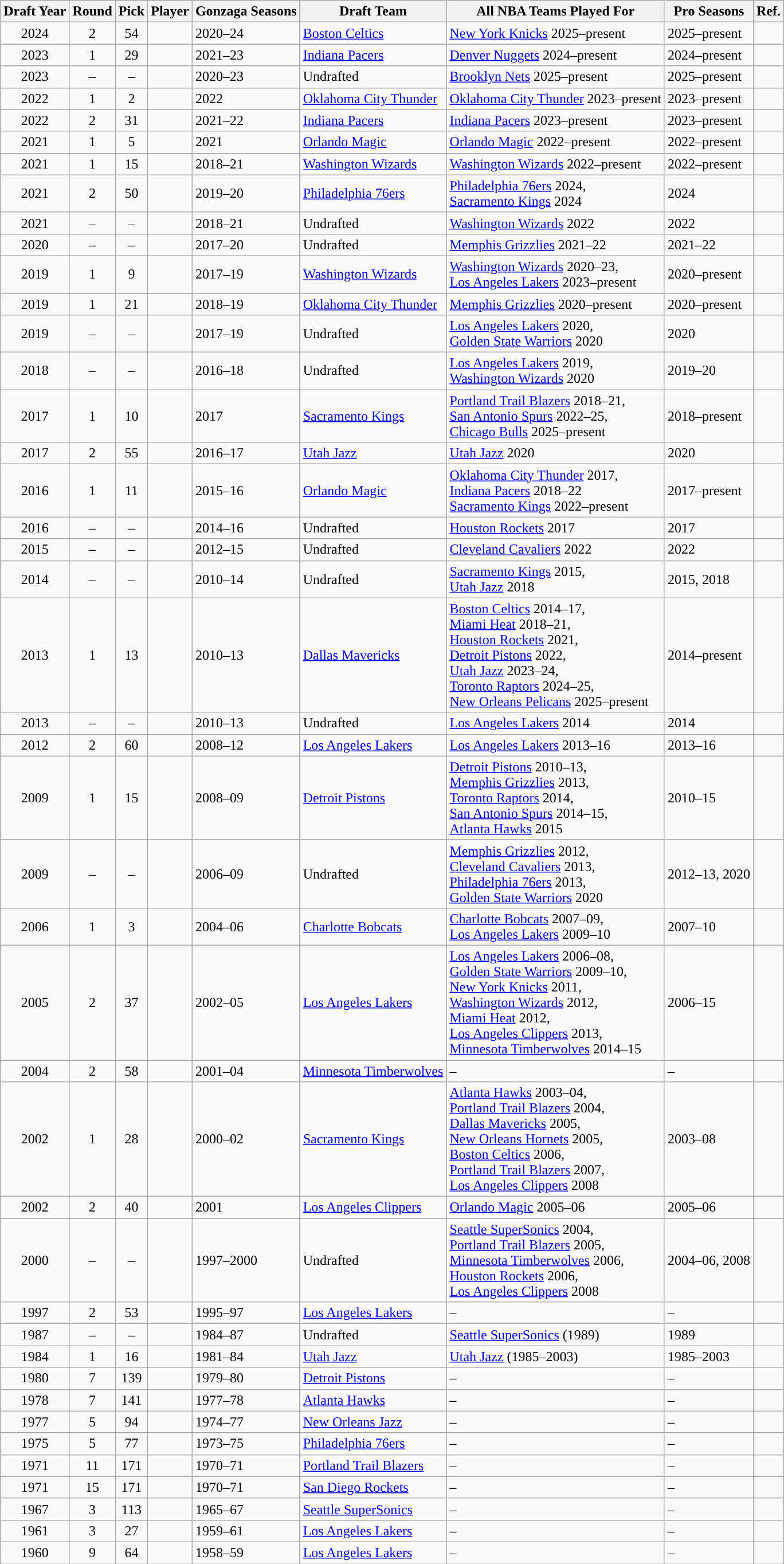<table class="wikitable sortable" style="text-align:center">
<tr>
<th>Draft Year</th>
<th>Round</th>
<th>Pick</th>
<th>Player</th>
<th>Gonzaga Seasons</th>
<th>Draft Team</th>
<th>All NBA Teams Played For</th>
<th>Pro Seasons</th>
<th class="unsortable">Ref.</th>
</tr>
<tr>
<td>2024</td>
<td>2</td>
<td>54</td>
<td style="text-align:left"></td>
<td style="text-align:left">2020–24</td>
<td style="text-align:left"><a href='#'>Boston Celtics</a></td>
<td style="text-align:left"><a href='#'>New York Knicks</a> 2025–present</td>
<td style="text-align:left">2025–present</td>
<td></td>
</tr>
<tr>
<td>2023</td>
<td>1</td>
<td>29</td>
<td style="text-align:left"></td>
<td style="text-align:left">2021–23</td>
<td style="text-align:left"><a href='#'>Indiana Pacers</a></td>
<td style="text-align:left"><a href='#'>Denver Nuggets</a> 2024–present</td>
<td style="text-align:left">2024–present</td>
<td></td>
</tr>
<tr>
<td>2023</td>
<td>–</td>
<td>–</td>
<td style="text-align:left"></td>
<td style="text-align:left">2020–23</td>
<td style="text-align:left">Undrafted</td>
<td style="text-align:left"><a href='#'>Brooklyn Nets</a> 2025–present</td>
<td style="text-align:left">2025–present</td>
<td></td>
</tr>
<tr>
<td>2022</td>
<td>1</td>
<td>2</td>
<td style="text-align:left"></td>
<td style="text-align:left">2022</td>
<td style="text-align:left"><a href='#'>Oklahoma City Thunder</a></td>
<td style="text-align:left"><a href='#'>Oklahoma City Thunder</a> 2023–present</td>
<td style="text-align:left">2023–present</td>
<td></td>
</tr>
<tr>
<td>2022</td>
<td>2</td>
<td>31</td>
<td style="text-align:left"></td>
<td style="text-align:left">2021–22</td>
<td style="text-align:left"><a href='#'>Indiana Pacers</a></td>
<td style="text-align:left"><a href='#'>Indiana Pacers</a> 2023–present</td>
<td style="text-align:left">2023–present</td>
<td></td>
</tr>
<tr>
<td>2021</td>
<td>1</td>
<td>5</td>
<td style="text-align:left"></td>
<td style="text-align:left">2021</td>
<td style="text-align:left"><a href='#'>Orlando Magic</a></td>
<td style="text-align:left"><a href='#'>Orlando Magic</a> 2022–present</td>
<td style="text-align:left">2022–present</td>
<td></td>
</tr>
<tr>
<td>2021</td>
<td>1</td>
<td>15</td>
<td style="text-align:left"></td>
<td style="text-align:left">2018–21</td>
<td style="text-align:left"><a href='#'>Washington Wizards</a></td>
<td style="text-align:left"><a href='#'>Washington Wizards</a> 2022–present</td>
<td style="text-align:left">2022–present</td>
<td></td>
</tr>
<tr>
<td>2021</td>
<td>2</td>
<td>50</td>
<td style="text-align:left"></td>
<td style="text-align:left">2019–20</td>
<td style="text-align:left"><a href='#'>Philadelphia 76ers</a></td>
<td style="text-align:left"><a href='#'>Philadelphia 76ers</a> 2024,<br><a href='#'>Sacramento Kings</a> 2024</td>
<td style="text-align:left">2024</td>
<td></td>
</tr>
<tr>
<td>2021</td>
<td>–</td>
<td>–</td>
<td style="text-align:left"></td>
<td style="text-align:left">2018–21</td>
<td style="text-align:left">Undrafted</td>
<td style="text-align:left"><a href='#'>Washington Wizards</a> 2022</td>
<td style="text-align:left">2022</td>
<td></td>
</tr>
<tr>
<td>2020</td>
<td>–</td>
<td>–</td>
<td style="text-align:left"></td>
<td style="text-align:left">2017–20</td>
<td style="text-align:left">Undrafted</td>
<td style="text-align:left"><a href='#'>Memphis Grizzlies</a> 2021–22</td>
<td style="text-align:left">2021–22</td>
<td></td>
</tr>
<tr>
<td>2019</td>
<td>1</td>
<td>9</td>
<td style="text-align:left"></td>
<td style="text-align:left">2017–19</td>
<td style="text-align:left"><a href='#'>Washington Wizards</a></td>
<td style="text-align:left"><a href='#'>Washington Wizards</a> 2020–23,<br><a href='#'>Los Angeles Lakers</a> 2023–present</td>
<td style="text-align:left">2020–present</td>
<td></td>
</tr>
<tr>
<td>2019</td>
<td>1</td>
<td>21</td>
<td style="text-align:left"></td>
<td style="text-align:left">2018–19</td>
<td style="text-align:left"><a href='#'>Oklahoma City Thunder</a></td>
<td style="text-align:left"><a href='#'>Memphis Grizzlies</a> 2020–present</td>
<td style="text-align:left">2020–present</td>
<td></td>
</tr>
<tr>
<td>2019</td>
<td>–</td>
<td>–</td>
<td style="text-align:left"></td>
<td style="text-align:left">2017–19</td>
<td style="text-align:left">Undrafted</td>
<td style="text-align:left"><a href='#'>Los Angeles Lakers</a> 2020,<br><a href='#'>Golden State Warriors</a> 2020</td>
<td style="text-align:left">2020</td>
<td></td>
</tr>
<tr>
<td>2018</td>
<td>–</td>
<td>–</td>
<td style="text-align:left"></td>
<td style="text-align:left">2016–18</td>
<td style="text-align:left">Undrafted</td>
<td style="text-align:left"><a href='#'>Los Angeles Lakers</a> 2019,<br><a href='#'>Washington Wizards</a> 2020</td>
<td style="text-align:left">2019–20</td>
<td></td>
</tr>
<tr>
<td>2017</td>
<td>1</td>
<td>10</td>
<td style="text-align:left"></td>
<td style="text-align:left">2017</td>
<td style="text-align:left"><a href='#'>Sacramento Kings</a></td>
<td style="text-align:left"><a href='#'>Portland Trail Blazers</a> 2018–21,<br><a href='#'>San Antonio Spurs</a> 2022–25,<br><a href='#'>Chicago Bulls</a> 2025–present</td>
<td style="text-align:left">2018–present</td>
<td></td>
</tr>
<tr>
<td>2017</td>
<td>2</td>
<td>55</td>
<td style="text-align:left"></td>
<td style="text-align:left">2016–17</td>
<td style="text-align:left"><a href='#'>Utah Jazz</a></td>
<td style="text-align:left"><a href='#'>Utah Jazz</a> 2020</td>
<td style="text-align:left">2020</td>
<td></td>
</tr>
<tr>
<td>2016</td>
<td>1</td>
<td>11</td>
<td style="text-align:left"></td>
<td style="text-align:left">2015–16</td>
<td style="text-align:left"><a href='#'>Orlando Magic</a></td>
<td style="text-align:left"><a href='#'>Oklahoma City Thunder</a> 2017,<br><a href='#'>Indiana Pacers</a> 2018–22<br><a href='#'>Sacramento Kings</a> 2022–present</td>
<td style="text-align:left">2017–present</td>
<td></td>
</tr>
<tr>
<td>2016</td>
<td>–</td>
<td>–</td>
<td style="text-align:left"></td>
<td style="text-align:left">2014–16</td>
<td style="text-align:left">Undrafted</td>
<td style="text-align:left"><a href='#'>Houston Rockets</a> 2017</td>
<td style="text-align:left">2017</td>
<td></td>
</tr>
<tr>
<td>2015</td>
<td>–</td>
<td>–</td>
<td style="text-align:left"></td>
<td style="text-align:left">2012–15</td>
<td style="text-align:left">Undrafted</td>
<td style="text-align:left"><a href='#'>Cleveland Cavaliers</a> 2022</td>
<td style="text-align:left">2022</td>
<td></td>
</tr>
<tr>
<td>2014</td>
<td>–</td>
<td>–</td>
<td style="text-align:left"></td>
<td style="text-align:left">2010–14</td>
<td style="text-align:left">Undrafted</td>
<td style="text-align:left"><a href='#'>Sacramento Kings</a> 2015,<br><a href='#'>Utah Jazz</a> 2018</td>
<td style="text-align:left">2015, 2018</td>
<td></td>
</tr>
<tr>
<td>2013</td>
<td>1</td>
<td>13</td>
<td style="text-align:left"></td>
<td style="text-align:left">2010–13</td>
<td style="text-align:left"><a href='#'>Dallas Mavericks</a></td>
<td style="text-align:left"><a href='#'>Boston Celtics</a> 2014–17,<br><a href='#'>Miami Heat</a> 2018–21,<br><a href='#'>Houston Rockets</a> 2021,<br><a href='#'>Detroit Pistons</a> 2022,<br><a href='#'>Utah Jazz</a> 2023–24,<br><a href='#'>Toronto Raptors</a> 2024–25,<br><a href='#'>New Orleans Pelicans</a> 2025–present</td>
<td style="text-align:left">2014–present</td>
<td></td>
</tr>
<tr>
<td>2013</td>
<td>–</td>
<td>–</td>
<td style="text-align:left"></td>
<td style="text-align:left">2010–13</td>
<td style="text-align:left">Undrafted</td>
<td style="text-align:left"><a href='#'>Los Angeles Lakers</a> 2014</td>
<td style="text-align:left">2014</td>
<td></td>
</tr>
<tr>
<td>2012</td>
<td>2</td>
<td>60</td>
<td style="text-align:left"></td>
<td style="text-align:left">2008–12</td>
<td style="text-align:left"><a href='#'>Los Angeles Lakers</a></td>
<td style="text-align:left"><a href='#'>Los Angeles Lakers</a> 2013–16</td>
<td style="text-align:left">2013–16</td>
<td></td>
</tr>
<tr>
<td>2009</td>
<td>1</td>
<td>15</td>
<td style="text-align:left"></td>
<td style="text-align:left">2008–09</td>
<td style="text-align:left"><a href='#'>Detroit Pistons</a></td>
<td style="text-align:left"><a href='#'>Detroit Pistons</a> 2010–13,<br><a href='#'>Memphis Grizzlies</a> 2013,<br><a href='#'>Toronto Raptors</a> 2014,<br><a href='#'>San Antonio Spurs</a> 2014–15,<br><a href='#'>Atlanta Hawks</a> 2015</td>
<td style="text-align:left">2010–15</td>
<td></td>
</tr>
<tr>
<td>2009</td>
<td>–</td>
<td>–</td>
<td style="text-align:left"></td>
<td style="text-align:left">2006–09</td>
<td style="text-align:left">Undrafted</td>
<td style="text-align:left"><a href='#'>Memphis Grizzlies</a> 2012,<br><a href='#'>Cleveland Cavaliers</a> 2013,<br><a href='#'>Philadelphia 76ers</a> 2013,<br><a href='#'>Golden State Warriors</a> 2020</td>
<td style="text-align:left">2012–13, 2020</td>
<td></td>
</tr>
<tr>
<td>2006</td>
<td>1</td>
<td>3</td>
<td style="text-align:left"></td>
<td style="text-align:left">2004–06</td>
<td style="text-align:left"><a href='#'>Charlotte Bobcats</a></td>
<td style="text-align:left"><a href='#'>Charlotte Bobcats</a> 2007–09,<br><a href='#'>Los Angeles Lakers</a> 2009–10</td>
<td style="text-align:left">2007–10</td>
<td></td>
</tr>
<tr>
<td>2005</td>
<td>2</td>
<td>37</td>
<td style="text-align:left"></td>
<td style="text-align:left">2002–05</td>
<td style="text-align:left"><a href='#'>Los Angeles Lakers</a></td>
<td style="text-align:left"><a href='#'>Los Angeles Lakers</a> 2006–08,<br><a href='#'>Golden State Warriors</a> 2009–10,<br><a href='#'>New York Knicks</a> 2011,<br><a href='#'>Washington Wizards</a> 2012,<br><a href='#'>Miami Heat</a> 2012,<br><a href='#'>Los Angeles Clippers</a> 2013,<br><a href='#'>Minnesota Timberwolves</a> 2014–15</td>
<td style="text-align:left">2006–15</td>
<td></td>
</tr>
<tr>
<td>2004</td>
<td>2</td>
<td>58</td>
<td style="text-align:left"></td>
<td style="text-align:left">2001–04</td>
<td style="text-align:left"><a href='#'>Minnesota Timberwolves</a></td>
<td style="text-align:left">–</td>
<td style="text-align:left">–</td>
<td></td>
</tr>
<tr>
<td>2002</td>
<td>1</td>
<td>28</td>
<td style="text-align:left"></td>
<td style="text-align:left">2000–02</td>
<td style="text-align:left"><a href='#'>Sacramento Kings</a></td>
<td style="text-align:left"><a href='#'>Atlanta Hawks</a> 2003–04,<br><a href='#'>Portland Trail Blazers</a> 2004,<br><a href='#'>Dallas Mavericks</a> 2005,<br><a href='#'>New Orleans Hornets</a> 2005,<br><a href='#'>Boston Celtics</a> 2006,<br><a href='#'>Portland Trail Blazers</a> 2007,<br><a href='#'>Los Angeles Clippers</a> 2008</td>
<td style="text-align:left">2003–08</td>
<td></td>
</tr>
<tr>
<td>2002</td>
<td>2</td>
<td>40</td>
<td style="text-align:left"></td>
<td style="text-align:left">2001</td>
<td style="text-align:left"><a href='#'>Los Angeles Clippers</a></td>
<td style="text-align:left"><a href='#'>Orlando Magic</a> 2005–06</td>
<td style="text-align:left">2005–06</td>
<td></td>
</tr>
<tr>
<td>2000</td>
<td>–</td>
<td>–</td>
<td style="text-align:left"></td>
<td style="text-align:left">1997–2000</td>
<td style="text-align:left">Undrafted</td>
<td style="text-align:left"><a href='#'>Seattle SuperSonics</a> 2004,<br><a href='#'>Portland Trail Blazers</a> 2005,<br><a href='#'>Minnesota Timberwolves</a> 2006,<br><a href='#'>Houston Rockets</a> 2006,<br><a href='#'>Los Angeles Clippers</a> 2008</td>
<td style="text-align:left">2004–06, 2008</td>
<td></td>
</tr>
<tr>
<td>1997</td>
<td>2</td>
<td>53</td>
<td style="text-align:left"></td>
<td style="text-align:left">1995–97</td>
<td style="text-align:left"><a href='#'>Los Angeles Lakers</a></td>
<td style="text-align:left">–</td>
<td style="text-align:left">–</td>
<td></td>
</tr>
<tr>
<td>1987</td>
<td>–</td>
<td>–</td>
<td style="text-align:left"></td>
<td style="text-align:left">1984–87</td>
<td style="text-align:left">Undrafted</td>
<td style="text-align:left"><a href='#'>Seattle SuperSonics</a> (1989)</td>
<td style="text-align:left">1989</td>
<td></td>
</tr>
<tr>
<td>1984</td>
<td>1</td>
<td>16</td>
<td style="text-align:left"></td>
<td style="text-align:left">1981–84</td>
<td style="text-align:left"><a href='#'>Utah Jazz</a></td>
<td style="text-align:left"><a href='#'>Utah Jazz</a> (1985–2003)</td>
<td style="text-align:left">1985–2003</td>
<td></td>
</tr>
<tr>
<td>1980</td>
<td>7</td>
<td>139</td>
<td style="text-align:left"></td>
<td style="text-align:left">1979–80</td>
<td style="text-align:left"><a href='#'>Detroit Pistons</a></td>
<td style="text-align:left">–</td>
<td style="text-align:left">–</td>
<td></td>
</tr>
<tr>
<td>1978</td>
<td>7</td>
<td>141</td>
<td style="text-align:left"></td>
<td style="text-align:left">1977–78</td>
<td style="text-align:left"><a href='#'>Atlanta Hawks</a></td>
<td style="text-align:left">–</td>
<td style="text-align:left">–</td>
<td></td>
</tr>
<tr>
<td>1977</td>
<td>5</td>
<td>94</td>
<td style="text-align:left"></td>
<td style="text-align:left">1974–77</td>
<td style="text-align:left"><a href='#'>New Orleans Jazz</a></td>
<td style="text-align:left">–</td>
<td style="text-align:left">–</td>
<td></td>
</tr>
<tr>
<td>1975</td>
<td>5</td>
<td>77</td>
<td style="text-align:left"></td>
<td style="text-align:left">1973–75</td>
<td style="text-align:left"><a href='#'>Philadelphia 76ers</a></td>
<td style="text-align:left">–</td>
<td style="text-align:left">–</td>
<td></td>
</tr>
<tr>
<td>1971</td>
<td>11</td>
<td>171</td>
<td style="text-align:left"></td>
<td style="text-align:left">1970–71</td>
<td style="text-align:left"><a href='#'>Portland Trail Blazers</a></td>
<td style="text-align:left">–</td>
<td style="text-align:left">–</td>
<td></td>
</tr>
<tr>
<td>1971</td>
<td>15</td>
<td>171</td>
<td style="text-align:left"></td>
<td style="text-align:left">1970–71</td>
<td style="text-align:left"><a href='#'>San Diego Rockets</a></td>
<td style="text-align:left">–</td>
<td style="text-align:left">–</td>
<td></td>
</tr>
<tr>
<td>1967</td>
<td>3</td>
<td>113</td>
<td style="text-align:left"></td>
<td style="text-align:left">1965–67</td>
<td style="text-align:left"><a href='#'>Seattle SuperSonics</a></td>
<td style="text-align:left">–</td>
<td style="text-align:left">–</td>
<td></td>
</tr>
<tr>
<td>1961</td>
<td>3</td>
<td>27</td>
<td style="text-align:left"></td>
<td style="text-align:left">1959–61</td>
<td style="text-align:left"><a href='#'>Los Angeles Lakers</a></td>
<td style="text-align:left">–</td>
<td style="text-align:left">–</td>
<td></td>
</tr>
<tr>
<td>1960</td>
<td>9</td>
<td>64</td>
<td style="text-align:left"></td>
<td style="text-align:left">1958–59</td>
<td style="text-align:left"><a href='#'>Los Angeles Lakers</a></td>
<td style="text-align:left">–</td>
<td style="text-align:left">–</td>
<td></td>
</tr>
</table>
